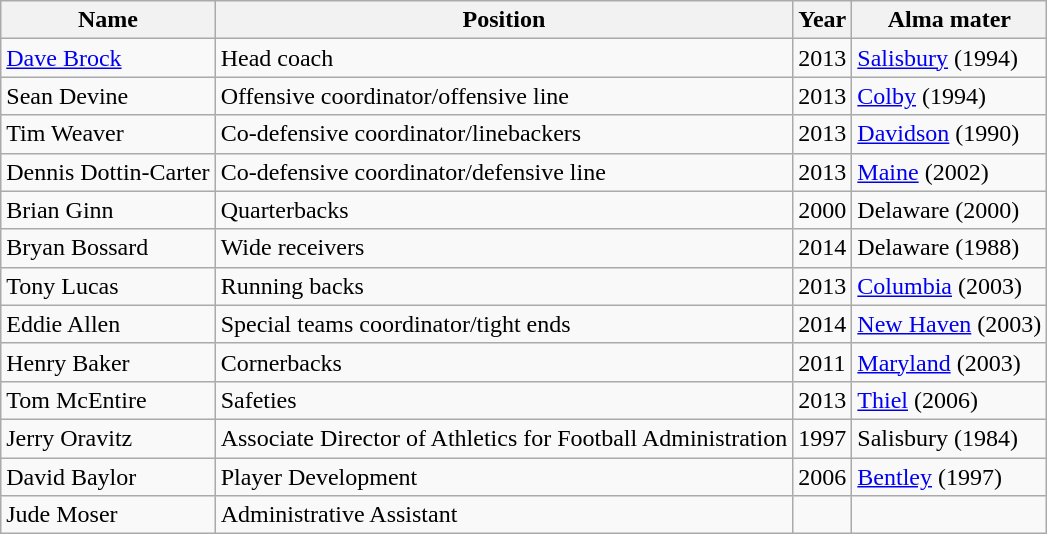<table class="wikitable">
<tr>
<th>Name</th>
<th>Position</th>
<th>Year</th>
<th>Alma mater</th>
</tr>
<tr>
<td><a href='#'>Dave Brock</a></td>
<td>Head coach</td>
<td>2013</td>
<td><a href='#'>Salisbury</a> (1994)</td>
</tr>
<tr>
<td>Sean Devine</td>
<td>Offensive coordinator/offensive line</td>
<td>2013</td>
<td><a href='#'>Colby</a> (1994)</td>
</tr>
<tr>
<td>Tim Weaver</td>
<td>Co-defensive coordinator/linebackers</td>
<td>2013</td>
<td><a href='#'>Davidson</a> (1990)</td>
</tr>
<tr>
<td>Dennis Dottin-Carter</td>
<td>Co-defensive coordinator/defensive line</td>
<td>2013</td>
<td><a href='#'>Maine</a> (2002)</td>
</tr>
<tr>
<td>Brian Ginn</td>
<td>Quarterbacks</td>
<td>2000</td>
<td>Delaware (2000)</td>
</tr>
<tr>
<td>Bryan Bossard</td>
<td>Wide receivers</td>
<td>2014</td>
<td>Delaware (1988)</td>
</tr>
<tr>
<td>Tony Lucas</td>
<td>Running backs</td>
<td>2013</td>
<td><a href='#'>Columbia</a> (2003)</td>
</tr>
<tr>
<td>Eddie Allen</td>
<td>Special teams coordinator/tight ends</td>
<td>2014</td>
<td><a href='#'>New Haven</a> (2003)</td>
</tr>
<tr>
<td>Henry Baker</td>
<td>Cornerbacks</td>
<td>2011</td>
<td><a href='#'>Maryland</a> (2003)</td>
</tr>
<tr>
<td>Tom McEntire</td>
<td>Safeties</td>
<td>2013</td>
<td><a href='#'>Thiel</a> (2006)</td>
</tr>
<tr>
<td>Jerry Oravitz</td>
<td>Associate Director of Athletics for Football Administration</td>
<td>1997</td>
<td>Salisbury (1984)</td>
</tr>
<tr>
<td>David Baylor</td>
<td>Player Development</td>
<td>2006</td>
<td><a href='#'>Bentley</a> (1997)</td>
</tr>
<tr>
<td>Jude Moser</td>
<td>Administrative Assistant</td>
<td></td>
<td></td>
</tr>
</table>
